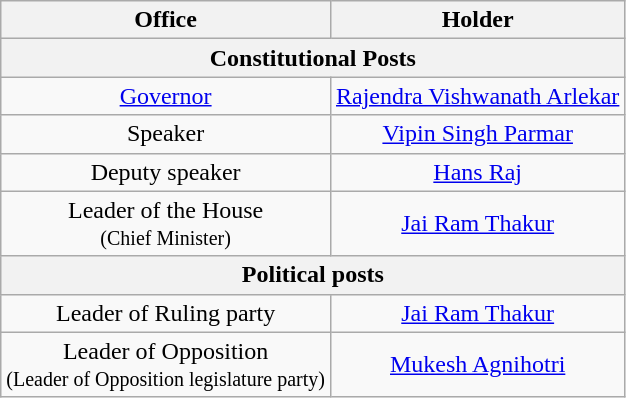<table class="wikitable" style="text-align:center">
<tr>
<th>Office</th>
<th>Holder</th>
</tr>
<tr>
<th colspan="2">Constitutional Posts</th>
</tr>
<tr>
<td><a href='#'>Governor</a></td>
<td><a href='#'>Rajendra Vishwanath Arlekar</a></td>
</tr>
<tr>
<td>Speaker</td>
<td><a href='#'>Vipin Singh Parmar</a></td>
</tr>
<tr>
<td>Deputy speaker</td>
<td><a href='#'>Hans Raj</a></td>
</tr>
<tr>
<td>Leader of the House<br><small>(Chief Minister)</small></td>
<td><a href='#'>Jai Ram Thakur</a></td>
</tr>
<tr>
<th colspan="2">Political posts</th>
</tr>
<tr>
<td>Leader of Ruling party</td>
<td><a href='#'>Jai Ram Thakur</a></td>
</tr>
<tr>
<td>Leader of Opposition<br><small>(Leader of Opposition legislature party)</small></td>
<td><a href='#'>Mukesh Agnihotri</a></td>
</tr>
</table>
